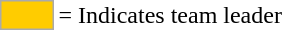<table>
<tr>
<td style="background-color:#FFCC00; border:1px solid #aaaaaa; width:2em;"></td>
<td>= Indicates team leader</td>
</tr>
</table>
